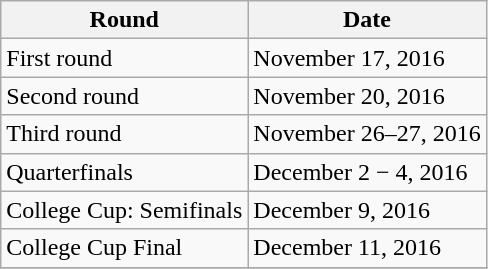<table class="wikitable">
<tr>
<th>Round</th>
<th>Date</th>
</tr>
<tr>
<td>First round</td>
<td>November 17, 2016</td>
</tr>
<tr>
<td>Second round</td>
<td>November 20, 2016</td>
</tr>
<tr>
<td>Third round</td>
<td>November 26–27, 2016</td>
</tr>
<tr>
<td>Quarterfinals</td>
<td>December 2 − 4, 2016</td>
</tr>
<tr>
<td>College Cup: Semifinals</td>
<td>December 9, 2016</td>
</tr>
<tr>
<td>College Cup Final</td>
<td>December 11, 2016</td>
</tr>
<tr>
</tr>
</table>
